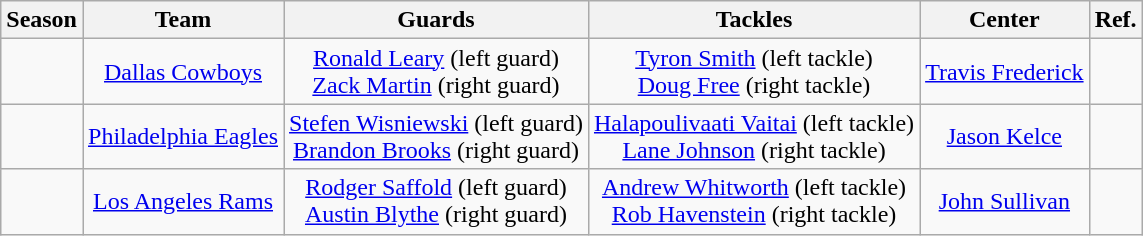<table class="wikitable">
<tr>
<th>Season</th>
<th>Team</th>
<th>Guards</th>
<th>Tackles</th>
<th>Center</th>
<th>Ref.</th>
</tr>
<tr>
<td align="center"></td>
<td align="center"><a href='#'>Dallas Cowboys</a></td>
<td align="center"><a href='#'>Ronald Leary</a> (left guard)<br><a href='#'>Zack Martin</a> (right guard)</td>
<td align="center"><a href='#'>Tyron Smith</a> (left tackle)<br><a href='#'>Doug Free</a> (right tackle)</td>
<td align="center"><a href='#'>Travis Frederick</a></td>
<td align="center"></td>
</tr>
<tr>
<td align="center"></td>
<td align="center"><a href='#'>Philadelphia Eagles</a></td>
<td align="center"><a href='#'>Stefen Wisniewski</a> (left guard)<br><a href='#'>Brandon Brooks</a> (right guard)</td>
<td align="center"><a href='#'>Halapoulivaati Vaitai</a> (left tackle)<br><a href='#'>Lane Johnson</a> (right tackle)</td>
<td align="center"><a href='#'>Jason Kelce</a></td>
<td align="center"></td>
</tr>
<tr>
<td align="center"></td>
<td align="center"><a href='#'>Los Angeles Rams</a></td>
<td align="center"><a href='#'>Rodger Saffold</a> (left guard)<br><a href='#'>Austin Blythe</a> (right guard)</td>
<td align="center"><a href='#'>Andrew Whitworth</a> (left tackle)<br><a href='#'>Rob Havenstein</a> (right tackle)</td>
<td align="center"><a href='#'>John Sullivan</a></td>
<td align="center"></td>
</tr>
</table>
